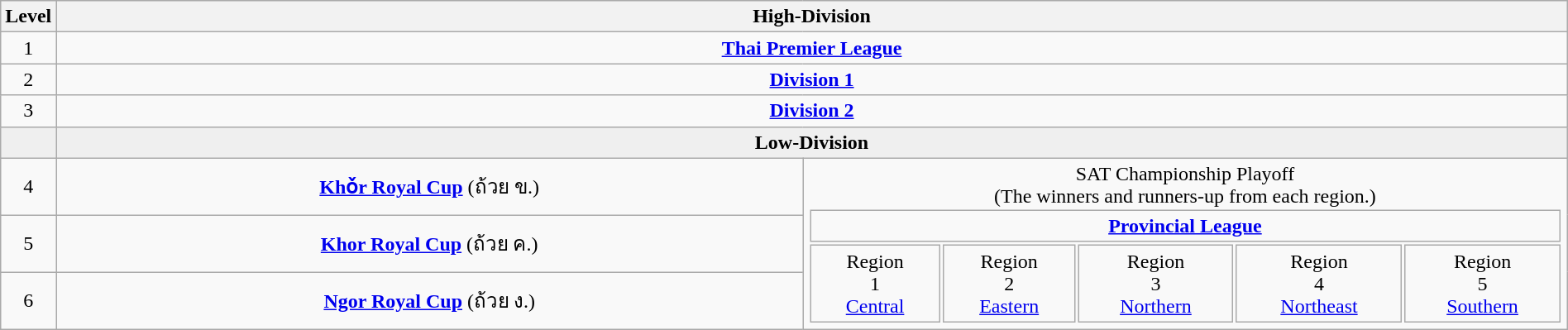<table class="wikitable" width="100%" style="text-align: center;">
<tr style="background:#efefef;">
<th>Level</th>
<th colspan=2>High-Division</th>
</tr>
<tr>
<td>1</td>
<td colspan=2><strong><a href='#'>Thai Premier League</a></strong></td>
</tr>
<tr>
<td>2</td>
<td colspan=2><strong><a href='#'>Division 1</a></strong></td>
</tr>
<tr>
<td>3</td>
<td colspan=2><strong><a href='#'>Division 2</a></strong><br></td>
</tr>
<tr style="background:#efefef;">
<td></td>
<td colspan=2><strong>Low-Division</strong></td>
</tr>
<tr>
<td>4</td>
<td width="50%"><strong><a href='#'>Khǒr Royal Cup</a></strong> (ถ้วย ข.) <br></td>
<td rowspan =3 width="50%" valign="top">SAT Championship Playoff  <br> (The winners and runners-up from each region.)<br><table border=0 width="100%" >
<tr>
<td colspan="10" width="100%" align="center"><strong><a href='#'>Provincial League</a></strong></td>
</tr>
<tr>
<td>Region <br> 1<br> <a href='#'>Central</a></td>
<td>Region <br> 2 <br> <a href='#'>Eastern</a></td>
<td>Region <br> 3 <br> <a href='#'>Northern</a></td>
<td>Region <br> 4 <br> <a href='#'>Northeast</a></td>
<td>Region <br> 5 <br> <a href='#'>Southern</a></td>
</tr>
</table>
</td>
</tr>
<tr>
<td>5</td>
<td><strong><a href='#'>Khor Royal Cup</a></strong> (ถ้วย ค.)</td>
</tr>
<tr>
<td>6</td>
<td><strong><a href='#'>Ngor Royal Cup</a></strong> (ถ้วย ง.)</td>
</tr>
</table>
